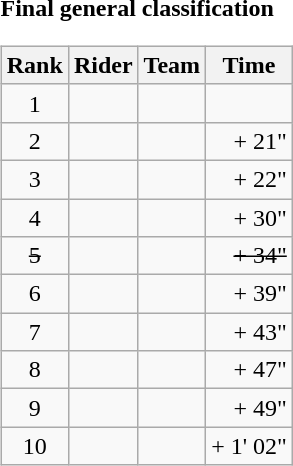<table>
<tr>
<td><strong>Final general classification</strong><br><table class="wikitable">
<tr>
<th scope="col">Rank</th>
<th scope="col">Rider</th>
<th scope="col">Team</th>
<th scope="col">Time</th>
</tr>
<tr>
<td style="text-align:center;">1</td>
<td></td>
<td></td>
<td style="text-align:right;"></td>
</tr>
<tr>
<td style="text-align:center;">2</td>
<td></td>
<td></td>
<td style="text-align:right;">+ 21"</td>
</tr>
<tr>
<td style="text-align:center;">3</td>
<td></td>
<td></td>
<td style="text-align:right;">+ 22"</td>
</tr>
<tr>
<td style="text-align:center;">4</td>
<td></td>
<td></td>
<td style="text-align:right;">+ 30"</td>
</tr>
<tr>
<td style="text-align:center;"><s>5</s></td>
<td><s></s></td>
<td><s></s></td>
<td style="text-align:right;"><s>+ 34"</s></td>
</tr>
<tr>
<td style="text-align:center;">6</td>
<td></td>
<td></td>
<td style="text-align:right;">+ 39"</td>
</tr>
<tr>
<td style="text-align:center;">7</td>
<td></td>
<td></td>
<td style="text-align:right;">+ 43"</td>
</tr>
<tr>
<td style="text-align:center;">8</td>
<td></td>
<td></td>
<td style="text-align:right;">+ 47"</td>
</tr>
<tr>
<td style="text-align:center;">9</td>
<td></td>
<td></td>
<td style="text-align:right;">+ 49"</td>
</tr>
<tr>
<td style="text-align:center;">10</td>
<td></td>
<td></td>
<td style="text-align:right;">+ 1' 02"</td>
</tr>
</table>
</td>
</tr>
</table>
